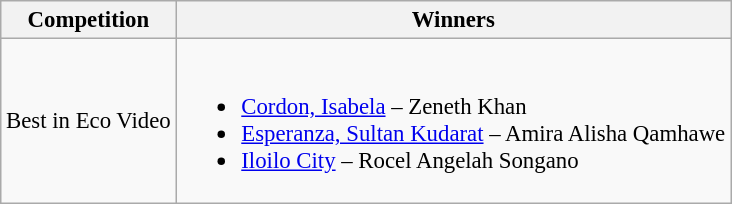<table class="wikitable sortable" style="font-size:95%;">
<tr>
<th>Competition</th>
<th>Winners</th>
</tr>
<tr>
<td>Best in Eco Video</td>
<td><br><ul><li><a href='#'>Cordon, Isabela</a> – Zeneth Khan</li><li><a href='#'>Esperanza, Sultan Kudarat</a> – Amira Alisha Qamhawe</li><li><a href='#'>Iloilo City</a> – Rocel Angelah Songano</li></ul></td>
</tr>
</table>
